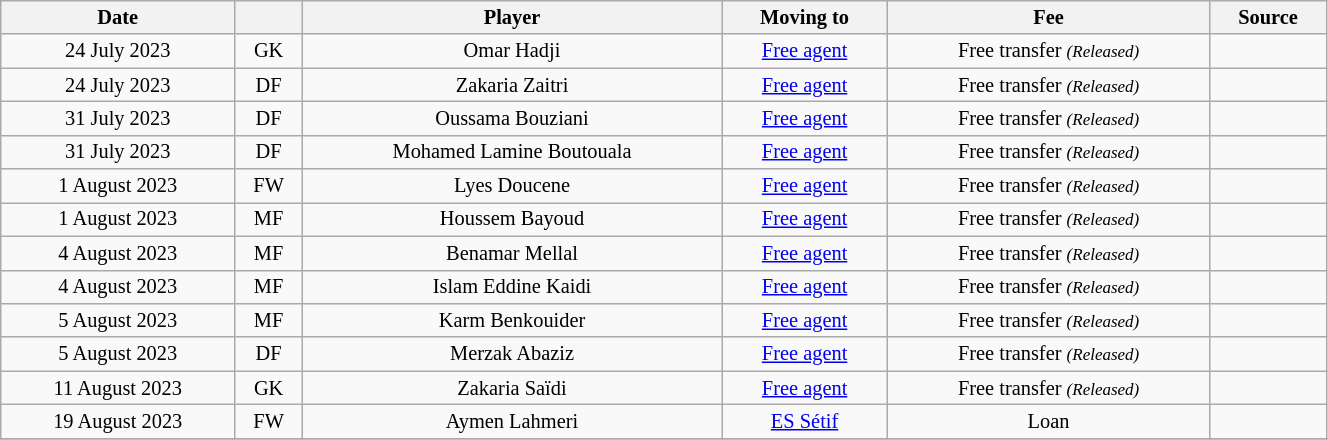<table class="wikitable sortable" style="width:70%; text-align:center; font-size:85%; text-align:centre;">
<tr>
<th>Date</th>
<th></th>
<th>Player</th>
<th>Moving to</th>
<th>Fee</th>
<th>Source</th>
</tr>
<tr>
<td>24 July 2023</td>
<td>GK</td>
<td> Omar Hadji</td>
<td><a href='#'>Free agent</a></td>
<td>Free transfer <small><em>(Released)</em></small></td>
<td></td>
</tr>
<tr>
<td>24 July 2023</td>
<td>DF</td>
<td> Zakaria Zaitri</td>
<td><a href='#'>Free agent</a></td>
<td>Free transfer <small><em>(Released)</em></small></td>
<td></td>
</tr>
<tr>
<td>31 July 2023</td>
<td>DF</td>
<td> Oussama Bouziani</td>
<td><a href='#'>Free agent</a></td>
<td>Free transfer <small><em>(Released)</em></small></td>
<td></td>
</tr>
<tr>
<td>31 July 2023</td>
<td>DF</td>
<td> Mohamed Lamine Boutouala</td>
<td><a href='#'>Free agent</a></td>
<td>Free transfer <small><em>(Released)</em></small></td>
<td></td>
</tr>
<tr>
<td>1 August 2023</td>
<td>FW</td>
<td> Lyes Doucene</td>
<td><a href='#'>Free agent</a></td>
<td>Free transfer <small><em>(Released)</em></small></td>
<td></td>
</tr>
<tr>
<td>1 August 2023</td>
<td>MF</td>
<td> Houssem Bayoud</td>
<td><a href='#'>Free agent</a></td>
<td>Free transfer <small><em>(Released)</em></small></td>
<td></td>
</tr>
<tr>
<td>4 August 2023</td>
<td>MF</td>
<td> Benamar Mellal</td>
<td><a href='#'>Free agent</a></td>
<td>Free transfer <small><em>(Released)</em></small></td>
<td></td>
</tr>
<tr>
<td>4 August 2023</td>
<td>MF</td>
<td> Islam Eddine Kaidi</td>
<td><a href='#'>Free agent</a></td>
<td>Free transfer <small><em>(Released)</em></small></td>
<td></td>
</tr>
<tr>
<td>5 August 2023</td>
<td>MF</td>
<td> Karm Benkouider</td>
<td><a href='#'>Free agent</a></td>
<td>Free transfer <small><em>(Released)</em></small></td>
<td></td>
</tr>
<tr>
<td>5 August 2023</td>
<td>DF</td>
<td> Merzak Abaziz</td>
<td><a href='#'>Free agent</a></td>
<td>Free transfer <small><em>(Released)</em></small></td>
<td></td>
</tr>
<tr>
<td>11 August 2023</td>
<td>GK</td>
<td> Zakaria Saïdi</td>
<td><a href='#'>Free agent</a></td>
<td>Free transfer <small><em>(Released)</em></small></td>
<td></td>
</tr>
<tr>
<td>19 August 2023</td>
<td>FW</td>
<td> Aymen Lahmeri</td>
<td><a href='#'>ES Sétif</a></td>
<td>Loan</td>
<td></td>
</tr>
<tr>
</tr>
</table>
